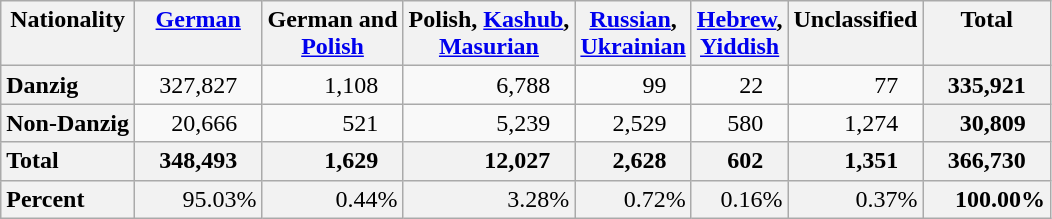<table class="wikitable">
<tr style="vertical-align: top;">
<th scope="col">Nationality</th>
<th scope="col"><a href='#'>German</a></th>
<th scope="col">German and<br><a href='#'>Polish</a></th>
<th scope="col">Polish, <a href='#'>Kashub</a>,<br><a href='#'>Masurian</a></th>
<th scope="col"><a href='#'>Russian</a>,<br><a href='#'>Ukrainian</a></th>
<th scope="col"><a href='#'>Hebrew</a>,<br><a href='#'>Yiddish</a></th>
<th scope="col">Unclassified</th>
<th scope="col">Total</th>
</tr>
<tr>
<th scope="row" style="text-align: left;">Danzig</th>
<td style="text-align: right; padding: 0 1em;">327,827</td>
<td style="text-align: right; padding: 0 1em;">1,108</td>
<td style="text-align: right; padding: 0 1em;">6,788</td>
<td style="text-align: right; padding: 0 1em;">99</td>
<td style="text-align: right; padding: 0 1em;">22</td>
<td style="text-align: right; padding: 0 1em;">77</td>
<td style="text-align: right; padding: 0 1em; font-weight: bold; background: #f2f2f2;">335,921</td>
</tr>
<tr>
<th scope="row" style="text-align: left;">Non-Danzig</th>
<td style="text-align: right; padding: 0 1em;">20,666</td>
<td style="text-align: right; padding: 0 1em;">521</td>
<td style="text-align: right; padding: 0 1em;">5,239</td>
<td style="text-align: right; padding: 0 1em;">2,529</td>
<td style="text-align: right; padding: 0 1em;">580</td>
<td style="text-align: right; padding: 0 1em;">1,274</td>
<td style="text-align: right; padding: 0 1em; font-weight: bold; background: #f2f2f2;">30,809</td>
</tr>
<tr style="background: #f2f2f2; font-weight: bold;">
<th scope="row" style="text-align: left;">Total</th>
<td style="text-align: right; padding: 0 1em;">348,493</td>
<td style="text-align: right; padding: 0 1em;">1,629</td>
<td style="text-align: right; padding: 0 1em;">12,027</td>
<td style="text-align: right; padding: 0 1em;">2,628</td>
<td style="text-align: right; padding: 0 1em;">602</td>
<td style="text-align: right; padding: 0 1em;">1,351</td>
<td style="text-align: right; padding: 0 1em; background: #f2f2f2;">366,730</td>
</tr>
<tr style="background: #f2f2f2;">
<th scope="row" style="text-align: left;">Percent</th>
<td style="text-align: right;">95.03%</td>
<td style="text-align: right;">0.44%</td>
<td style="text-align: right;">3.28%</td>
<td style="text-align: right;">0.72%</td>
<td style="text-align: right;">0.16%</td>
<td style="text-align: right;">0.37%</td>
<td style="text-align: right; font-weight: bold; background: #f2f2f2;">100.00%</td>
</tr>
</table>
